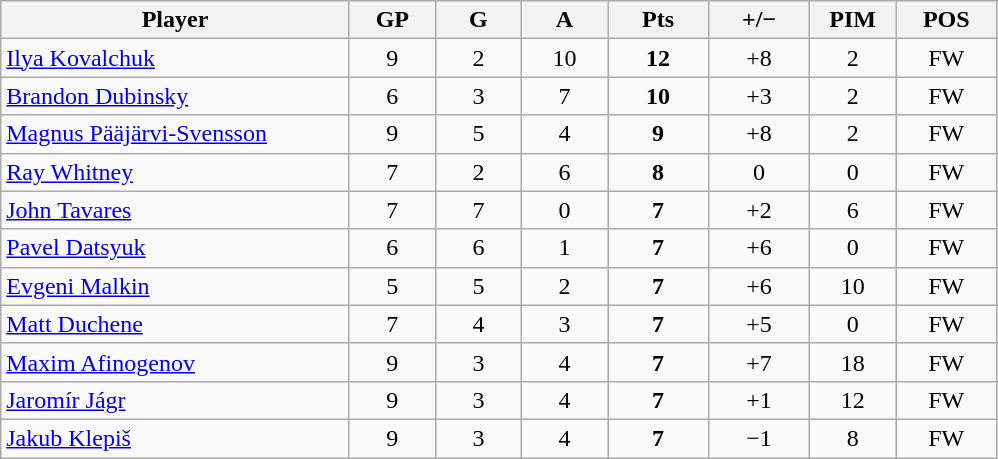<table class="wikitable sortable" style="text-align:center;">
<tr>
<th style="width:225px;">Player</th>
<th style="width:50px;">GP</th>
<th style="width:50px;">G</th>
<th style="width:50px;">A</th>
<th style="width:60px;">Pts</th>
<th style="width:60px;">+/−</th>
<th style="width:50px;">PIM</th>
<th style="width:60px;">POS</th>
</tr>
<tr>
<td style="text-align:left;"> <a href='#'>Ilya Kovalchuk</a></td>
<td>9</td>
<td>2</td>
<td>10</td>
<td><strong>12</strong></td>
<td>+8</td>
<td>2</td>
<td>FW</td>
</tr>
<tr>
<td style="text-align:left;"> <a href='#'>Brandon Dubinsky</a></td>
<td>6</td>
<td>3</td>
<td>7</td>
<td><strong>10</strong></td>
<td>+3</td>
<td>2</td>
<td>FW</td>
</tr>
<tr>
<td style="text-align:left;"> <a href='#'>Magnus Pääjärvi-Svensson</a></td>
<td>9</td>
<td>5</td>
<td>4</td>
<td><strong>9</strong></td>
<td>+8</td>
<td>2</td>
<td>FW</td>
</tr>
<tr>
<td style="text-align:left;"> <a href='#'>Ray Whitney</a></td>
<td>7</td>
<td>2</td>
<td>6</td>
<td><strong>8</strong></td>
<td>0</td>
<td>0</td>
<td>FW</td>
</tr>
<tr>
<td style="text-align:left;"> <a href='#'>John Tavares</a></td>
<td>7</td>
<td>7</td>
<td>0</td>
<td><strong>7</strong></td>
<td>+2</td>
<td>6</td>
<td>FW</td>
</tr>
<tr>
<td style="text-align:left;"> <a href='#'>Pavel Datsyuk</a></td>
<td>6</td>
<td>6</td>
<td>1</td>
<td><strong>7</strong></td>
<td>+6</td>
<td>0</td>
<td>FW</td>
</tr>
<tr>
<td style="text-align:left;"> <a href='#'>Evgeni Malkin</a></td>
<td>5</td>
<td>5</td>
<td>2</td>
<td><strong>7</strong></td>
<td>+6</td>
<td>10</td>
<td>FW</td>
</tr>
<tr>
<td style="text-align:left;"> <a href='#'>Matt Duchene</a></td>
<td>7</td>
<td>4</td>
<td>3</td>
<td><strong>7</strong></td>
<td>+5</td>
<td>0</td>
<td>FW</td>
</tr>
<tr>
<td style="text-align:left;"> <a href='#'>Maxim Afinogenov</a></td>
<td>9</td>
<td>3</td>
<td>4</td>
<td><strong>7</strong></td>
<td>+7</td>
<td>18</td>
<td>FW</td>
</tr>
<tr>
<td style="text-align:left;"> <a href='#'>Jaromír Jágr</a></td>
<td>9</td>
<td>3</td>
<td>4</td>
<td><strong>7</strong></td>
<td>+1</td>
<td>12</td>
<td>FW</td>
</tr>
<tr>
<td style="text-align:left;"> <a href='#'>Jakub Klepiš</a></td>
<td>9</td>
<td>3</td>
<td>4</td>
<td><strong>7</strong></td>
<td>−1</td>
<td>8</td>
<td>FW</td>
</tr>
</table>
